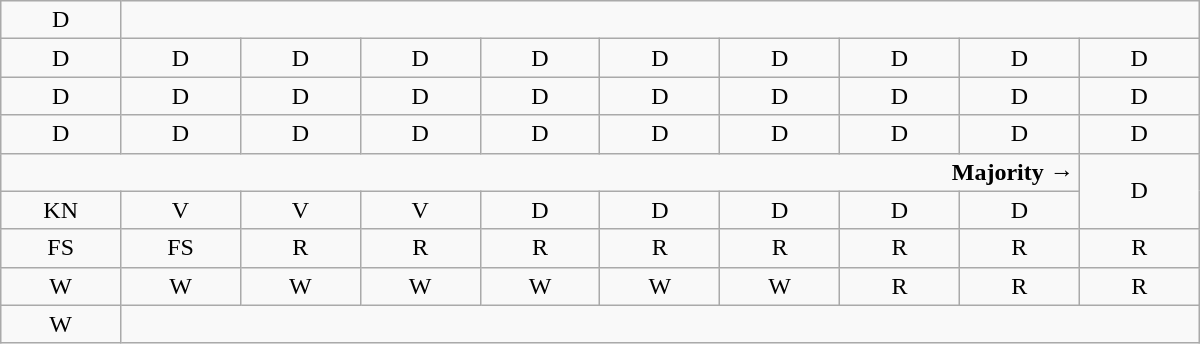<table class="wikitable" style="text-align:center" width=800px>
<tr>
<td>D</td>
<td colspan=9></td>
</tr>
<tr>
<td width=50px >D</td>
<td width=50px >D</td>
<td width=50px >D</td>
<td width=50px >D</td>
<td width=50px >D</td>
<td width=50px >D</td>
<td width=50px >D</td>
<td width=50px >D</td>
<td width=50px >D</td>
<td width=50px >D</td>
</tr>
<tr>
<td>D</td>
<td>D</td>
<td>D</td>
<td>D</td>
<td>D</td>
<td>D</td>
<td>D</td>
<td>D</td>
<td>D</td>
<td>D</td>
</tr>
<tr>
<td>D</td>
<td>D</td>
<td>D</td>
<td>D</td>
<td>D<br></td>
<td>D<br></td>
<td>D<br></td>
<td>D<br></td>
<td>D<br></td>
<td>D<br></td>
</tr>
<tr>
<td colspan=9 align=right><strong>Majority →</strong></td>
<td rowspan=2 >D<br></td>
</tr>
<tr>
<td>KN</td>
<td>V</td>
<td>V</td>
<td>V</td>
<td>D<br></td>
<td>D<br></td>
<td>D<br></td>
<td>D<br></td>
<td>D<br></td>
</tr>
<tr>
<td>FS<br></td>
<td>FS</td>
<td>R<br></td>
<td>R<br></td>
<td>R<br></td>
<td>R</td>
<td>R</td>
<td>R</td>
<td>R</td>
<td>R</td>
</tr>
<tr>
<td>W</td>
<td>W</td>
<td>W<br></td>
<td>W<br></td>
<td>W<br></td>
<td>W<br></td>
<td>W<br></td>
<td>R</td>
<td>R</td>
<td>R</td>
</tr>
<tr>
<td>W</td>
<td colspan=9></td>
</tr>
</table>
